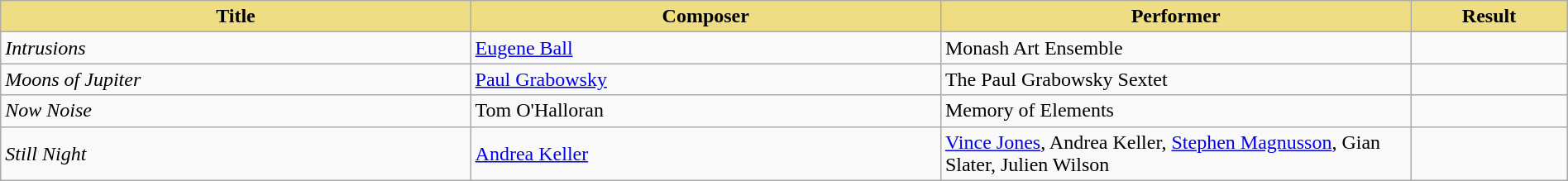<table class="wikitable" width=100%>
<tr>
<th style="width:30%;background:#EEDD82;">Title</th>
<th style="width:30%;background:#EEDD82;">Composer</th>
<th style="width:30%;background:#EEDD82;">Performer</th>
<th style="width:10%;background:#EEDD82;">Result<br></th>
</tr>
<tr>
<td><em>Intrusions</em></td>
<td><a href='#'>Eugene Ball</a></td>
<td>Monash Art Ensemble</td>
<td></td>
</tr>
<tr>
<td><em>Moons of Jupiter</em></td>
<td><a href='#'>Paul Grabowsky</a></td>
<td>The Paul Grabowsky Sextet</td>
<td></td>
</tr>
<tr>
<td><em>Now Noise</em></td>
<td>Tom O'Halloran</td>
<td>Memory of Elements</td>
<td></td>
</tr>
<tr>
<td><em>Still Night</em></td>
<td><a href='#'>Andrea Keller</a></td>
<td><a href='#'>Vince Jones</a>, Andrea Keller, <a href='#'>Stephen Magnusson</a>, Gian Slater, Julien Wilson</td>
<td></td>
</tr>
</table>
